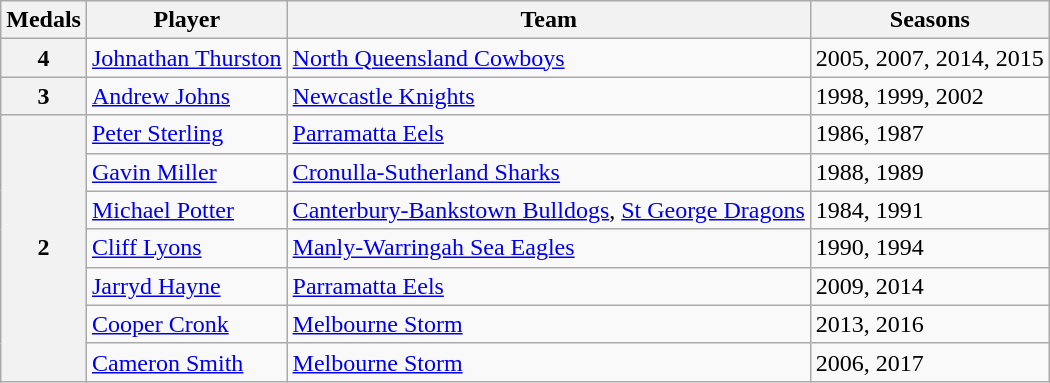<table class="wikitable">
<tr>
<th>Medals</th>
<th>Player</th>
<th>Team</th>
<th>Seasons</th>
</tr>
<tr>
<th>4</th>
<td><a href='#'>Johnathan Thurston</a></td>
<td> <a href='#'>North Queensland Cowboys</a></td>
<td>2005, 2007, 2014, 2015</td>
</tr>
<tr>
<th>3</th>
<td><a href='#'>Andrew Johns</a></td>
<td> <a href='#'>Newcastle Knights</a></td>
<td>1998, 1999, 2002</td>
</tr>
<tr>
<th rowspan="7">2</th>
<td><a href='#'>Peter Sterling</a></td>
<td> <a href='#'>Parramatta Eels</a></td>
<td>1986, 1987</td>
</tr>
<tr>
<td><a href='#'>Gavin Miller</a></td>
<td> <a href='#'>Cronulla-Sutherland Sharks</a></td>
<td>1988, 1989</td>
</tr>
<tr>
<td><a href='#'>Michael Potter</a></td>
<td> <a href='#'>Canterbury-Bankstown Bulldogs</a>,  <a href='#'>St George Dragons</a></td>
<td>1984, 1991</td>
</tr>
<tr>
<td><a href='#'>Cliff Lyons</a></td>
<td> <a href='#'>Manly-Warringah Sea Eagles</a></td>
<td>1990, 1994</td>
</tr>
<tr>
<td><a href='#'>Jarryd Hayne</a></td>
<td> <a href='#'>Parramatta Eels</a></td>
<td>2009, 2014</td>
</tr>
<tr>
<td><a href='#'>Cooper Cronk</a></td>
<td> <a href='#'>Melbourne Storm</a></td>
<td>2013, 2016</td>
</tr>
<tr>
<td><a href='#'>Cameron Smith</a></td>
<td> <a href='#'>Melbourne Storm</a></td>
<td>2006, 2017</td>
</tr>
</table>
